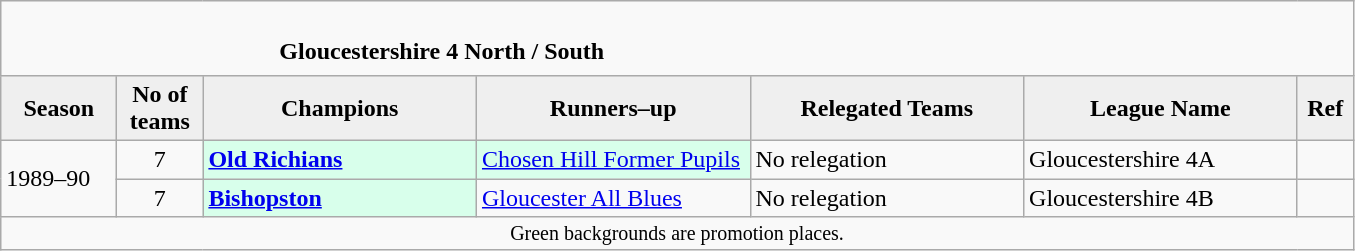<table class="wikitable" style="text-align: left;">
<tr>
<td colspan="11" cellpadding="0" cellspacing="0"><br><table border="0" style="width:100%;" cellpadding="0" cellspacing="0">
<tr>
<td style="width:20%; border:0;"></td>
<td style="border:0;"><strong>Gloucestershire 4 North / South</strong></td>
<td style="width:20%; border:0;"></td>
</tr>
</table>
</td>
</tr>
<tr>
<th style="background:#efefef; width:70px;">Season</th>
<th style="background:#efefef; width:50px;">No of teams</th>
<th style="background:#efefef; width:175px;">Champions</th>
<th style="background:#efefef; width:175px;">Runners–up</th>
<th style="background:#efefef; width:175px;">Relegated Teams</th>
<th style="background:#efefef; width:175px;">League Name</th>
<th style="background:#efefef; width:30px;">Ref</th>
</tr>
<tr align=left>
<td rowspan=2>1989–90</td>
<td style="text-align: center;">7</td>
<td style="background:#d8ffeb;"><strong><a href='#'>Old Richians</a></strong></td>
<td style="background:#d8ffeb;"><a href='#'>Chosen Hill Former Pupils</a></td>
<td>No relegation</td>
<td>Gloucestershire 4A</td>
<td></td>
</tr>
<tr>
<td style="text-align: center;">7</td>
<td style="background:#d8ffeb;"><strong><a href='#'>Bishopston</a></strong></td>
<td><a href='#'>Gloucester All Blues</a></td>
<td>No relegation</td>
<td>Gloucestershire 4B</td>
<td></td>
</tr>
<tr>
<td colspan="15"  style="border:0; font-size:smaller; text-align:center;">Green backgrounds are promotion places.</td>
</tr>
</table>
